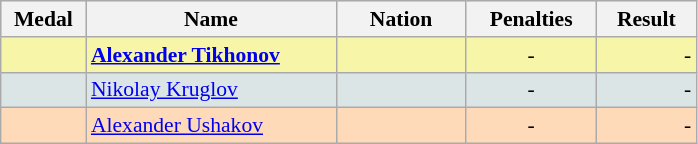<table class=wikitable style="border:1px solid #AAAAAA;font-size:90%">
<tr bgcolor="#E4E4E4">
<th style="border-bottom:1px solid #AAAAAA" width=50>Medal</th>
<th style="border-bottom:1px solid #AAAAAA" width=160>Name</th>
<th style="border-bottom:1px solid #AAAAAA" width=80>Nation</th>
<th style="border-bottom:1px solid #AAAAAA" width=80>Penalties</th>
<th style="border-bottom:1px solid #AAAAAA" width=60>Result</th>
</tr>
<tr bgcolor="#F7F6A8">
<td align="center"></td>
<td><strong><a href='#'>Alexander Tikhonov</a></strong></td>
<td align="center"></td>
<td align="center">-</td>
<td align="right">-</td>
</tr>
<tr bgcolor="#DCE5E5">
<td align="center"></td>
<td><a href='#'>Nikolay Kruglov</a></td>
<td align="center"></td>
<td align="center">-</td>
<td align="right">-</td>
</tr>
<tr bgcolor="#FFDAB9">
<td align="center"></td>
<td><a href='#'>Alexander Ushakov</a></td>
<td align="center"></td>
<td align="center">-</td>
<td align="right">-</td>
</tr>
</table>
